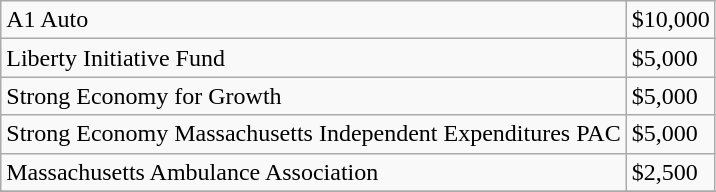<table class="wikitable">
<tr>
<td>A1 Auto</td>
<td>$10,000</td>
</tr>
<tr>
<td>Liberty Initiative Fund</td>
<td>$5,000</td>
</tr>
<tr>
<td>Strong Economy for Growth</td>
<td>$5,000</td>
</tr>
<tr>
<td>Strong Economy Massachusetts Independent Expenditures PAC</td>
<td>$5,000</td>
</tr>
<tr>
<td>Massachusetts Ambulance Association</td>
<td>$2,500</td>
</tr>
<tr>
</tr>
</table>
